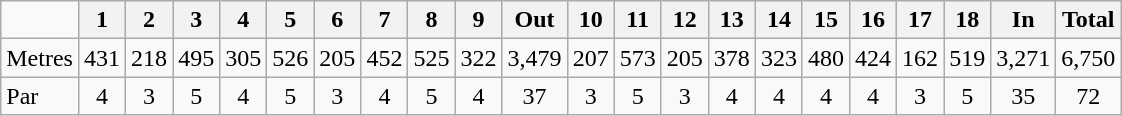<table class=wikitable>
<tr>
<td></td>
<th>1</th>
<th>2</th>
<th>3</th>
<th>4</th>
<th>5</th>
<th>6</th>
<th>7</th>
<th>8</th>
<th>9</th>
<th>Out</th>
<th>10</th>
<th>11</th>
<th>12</th>
<th>13</th>
<th>14</th>
<th>15</th>
<th>16</th>
<th>17</th>
<th>18</th>
<th>In</th>
<th>Total</th>
</tr>
<tr>
<td>Metres</td>
<td align="center">431</td>
<td align="center">218</td>
<td align="center">495</td>
<td align="center">305</td>
<td align="center">526</td>
<td align="center">205</td>
<td align="center">452</td>
<td align="center">525</td>
<td align="center">322</td>
<td align="center">3,479</td>
<td align="center">207</td>
<td align="center">573</td>
<td align="center">205</td>
<td align="center">378</td>
<td align="center">323</td>
<td align="center">480</td>
<td align="center">424</td>
<td align="center">162</td>
<td align="center">519</td>
<td align="center">3,271</td>
<td align="center">6,750</td>
</tr>
<tr>
<td>Par</td>
<td align="center">4</td>
<td align="center">3</td>
<td align="center">5</td>
<td align="center">4</td>
<td align="center">5</td>
<td align="center">3</td>
<td align="center">4</td>
<td align="center">5</td>
<td align="center">4</td>
<td align="center">37</td>
<td align="center">3</td>
<td align="center">5</td>
<td align="center">3</td>
<td align="center">4</td>
<td align="center">4</td>
<td align="center">4</td>
<td align="center">4</td>
<td align="center">3</td>
<td align="center">5</td>
<td align="center">35</td>
<td align="center">72</td>
</tr>
</table>
